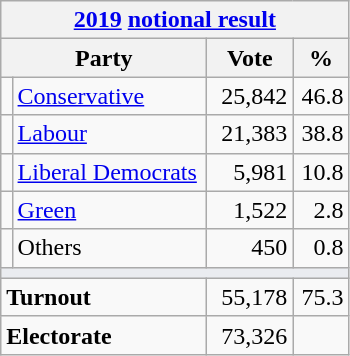<table class="wikitable">
<tr>
<th colspan="4"><a href='#'>2019</a> <a href='#'>notional result</a></th>
</tr>
<tr>
<th bgcolor="#DDDDFF" width="130px" colspan="2">Party</th>
<th bgcolor="#DDDDFF" width="50px">Vote</th>
<th bgcolor="#DDDDFF" width="30px">%</th>
</tr>
<tr>
<td></td>
<td><a href='#'>Conservative</a></td>
<td align=right>25,842</td>
<td align=right>46.8</td>
</tr>
<tr>
<td></td>
<td><a href='#'>Labour</a></td>
<td align=right>21,383</td>
<td align=right>38.8</td>
</tr>
<tr>
<td></td>
<td><a href='#'>Liberal Democrats</a></td>
<td align=right>5,981</td>
<td align=right>10.8</td>
</tr>
<tr>
<td></td>
<td><a href='#'>Green</a></td>
<td align=right>1,522</td>
<td align=right>2.8</td>
</tr>
<tr>
<td></td>
<td>Others</td>
<td align=right>450</td>
<td align=right>0.8</td>
</tr>
<tr>
<td colspan="4" bgcolor="#EAECF0"></td>
</tr>
<tr>
<td colspan="2"><strong>Turnout</strong></td>
<td align=right>55,178</td>
<td align=right>75.3</td>
</tr>
<tr>
<td colspan="2"><strong>Electorate</strong></td>
<td align=right>73,326</td>
</tr>
</table>
